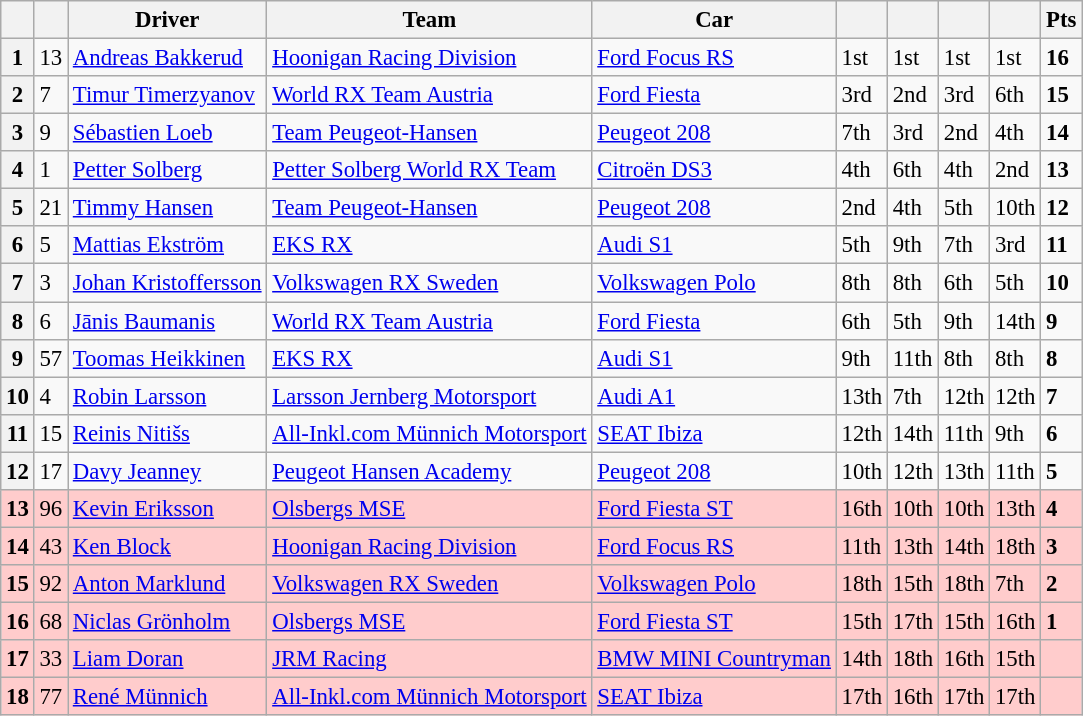<table class=wikitable style="font-size:95%">
<tr>
<th></th>
<th></th>
<th>Driver</th>
<th>Team</th>
<th>Car</th>
<th></th>
<th></th>
<th></th>
<th></th>
<th>Pts</th>
</tr>
<tr>
<th>1</th>
<td>13</td>
<td> <a href='#'>Andreas Bakkerud</a></td>
<td><a href='#'>Hoonigan Racing Division</a></td>
<td><a href='#'>Ford Focus RS</a></td>
<td>1st</td>
<td>1st</td>
<td>1st</td>
<td>1st</td>
<td><strong>16</strong></td>
</tr>
<tr>
<th>2</th>
<td>7</td>
<td> <a href='#'>Timur Timerzyanov</a></td>
<td><a href='#'>World RX Team Austria</a></td>
<td><a href='#'>Ford Fiesta</a></td>
<td>3rd</td>
<td>2nd</td>
<td>3rd</td>
<td>6th</td>
<td><strong>15</strong></td>
</tr>
<tr>
<th>3</th>
<td>9</td>
<td> <a href='#'>Sébastien Loeb</a></td>
<td><a href='#'>Team Peugeot-Hansen</a></td>
<td><a href='#'>Peugeot 208</a></td>
<td>7th</td>
<td>3rd</td>
<td>2nd</td>
<td>4th</td>
<td><strong>14</strong></td>
</tr>
<tr>
<th>4</th>
<td>1</td>
<td> <a href='#'>Petter Solberg</a></td>
<td><a href='#'>Petter Solberg World RX Team</a></td>
<td><a href='#'>Citroën DS3</a></td>
<td>4th</td>
<td>6th</td>
<td>4th</td>
<td>2nd</td>
<td><strong>13</strong></td>
</tr>
<tr>
<th>5</th>
<td>21</td>
<td> <a href='#'>Timmy Hansen</a></td>
<td><a href='#'>Team Peugeot-Hansen</a></td>
<td><a href='#'>Peugeot 208</a></td>
<td>2nd</td>
<td>4th</td>
<td>5th</td>
<td>10th</td>
<td><strong>12</strong></td>
</tr>
<tr>
<th>6</th>
<td>5</td>
<td> <a href='#'>Mattias Ekström</a></td>
<td><a href='#'>EKS RX</a></td>
<td><a href='#'>Audi S1</a></td>
<td>5th</td>
<td>9th</td>
<td>7th</td>
<td>3rd</td>
<td><strong>11</strong></td>
</tr>
<tr>
<th>7</th>
<td>3</td>
<td> <a href='#'>Johan Kristoffersson</a></td>
<td><a href='#'>Volkswagen RX Sweden</a></td>
<td><a href='#'>Volkswagen Polo</a></td>
<td>8th</td>
<td>8th</td>
<td>6th</td>
<td>5th</td>
<td><strong>10</strong></td>
</tr>
<tr>
<th>8</th>
<td>6</td>
<td> <a href='#'>Jānis Baumanis</a></td>
<td><a href='#'>World RX Team Austria</a></td>
<td><a href='#'>Ford Fiesta</a></td>
<td>6th</td>
<td>5th</td>
<td>9th</td>
<td>14th</td>
<td><strong>9</strong></td>
</tr>
<tr>
<th>9</th>
<td>57</td>
<td> <a href='#'>Toomas Heikkinen</a></td>
<td><a href='#'>EKS RX</a></td>
<td><a href='#'>Audi S1</a></td>
<td>9th</td>
<td>11th</td>
<td>8th</td>
<td>8th</td>
<td><strong>8</strong></td>
</tr>
<tr>
<th>10</th>
<td>4</td>
<td> <a href='#'>Robin Larsson</a></td>
<td><a href='#'>Larsson Jernberg Motorsport</a></td>
<td><a href='#'>Audi A1</a></td>
<td>13th</td>
<td>7th</td>
<td>12th</td>
<td>12th</td>
<td><strong>7</strong></td>
</tr>
<tr>
<th>11</th>
<td>15</td>
<td> <a href='#'>Reinis Nitišs</a></td>
<td><a href='#'>All-Inkl.com Münnich Motorsport</a></td>
<td><a href='#'>SEAT Ibiza</a></td>
<td>12th</td>
<td>14th</td>
<td>11th</td>
<td>9th</td>
<td><strong>6</strong></td>
</tr>
<tr>
<th>12</th>
<td>17</td>
<td> <a href='#'>Davy Jeanney</a></td>
<td><a href='#'>Peugeot Hansen Academy</a></td>
<td><a href='#'>Peugeot 208</a></td>
<td>10th</td>
<td>12th</td>
<td>13th</td>
<td>11th</td>
<td><strong>5</strong></td>
</tr>
<tr>
<th style="background:#ffcccc;">13</th>
<td style="background:#ffcccc;">96</td>
<td style="background:#ffcccc;"> <a href='#'>Kevin Eriksson</a></td>
<td style="background:#ffcccc;"><a href='#'>Olsbergs MSE</a></td>
<td style="background:#ffcccc;"><a href='#'>Ford Fiesta ST</a></td>
<td style="background:#ffcccc;">16th</td>
<td style="background:#ffcccc;">10th</td>
<td style="background:#ffcccc;">10th</td>
<td style="background:#ffcccc;">13th</td>
<td style="background:#ffcccc;"><strong>4</strong></td>
</tr>
<tr>
<th style="background:#ffcccc;">14</th>
<td style="background:#ffcccc;">43</td>
<td style="background:#ffcccc;"> <a href='#'>Ken Block</a></td>
<td style="background:#ffcccc;"><a href='#'>Hoonigan Racing Division</a></td>
<td style="background:#ffcccc;"><a href='#'>Ford Focus RS</a></td>
<td style="background:#ffcccc;">11th</td>
<td style="background:#ffcccc;">13th</td>
<td style="background:#ffcccc;">14th</td>
<td style="background:#ffcccc;">18th</td>
<td style="background:#ffcccc;"><strong>3</strong></td>
</tr>
<tr>
<th style="background:#ffcccc;">15</th>
<td style="background:#ffcccc;">92</td>
<td style="background:#ffcccc;"> <a href='#'>Anton Marklund</a></td>
<td style="background:#ffcccc;"><a href='#'>Volkswagen RX Sweden</a></td>
<td style="background:#ffcccc;"><a href='#'>Volkswagen Polo</a></td>
<td style="background:#ffcccc;">18th</td>
<td style="background:#ffcccc;">15th</td>
<td style="background:#ffcccc;">18th</td>
<td style="background:#ffcccc;">7th</td>
<td style="background:#ffcccc;"><strong>2</strong></td>
</tr>
<tr>
<th style="background:#ffcccc;">16</th>
<td style="background:#ffcccc;">68</td>
<td style="background:#ffcccc;"> <a href='#'>Niclas Grönholm</a></td>
<td style="background:#ffcccc;"><a href='#'>Olsbergs MSE</a></td>
<td style="background:#ffcccc;"><a href='#'>Ford Fiesta ST</a></td>
<td style="background:#ffcccc;">15th</td>
<td style="background:#ffcccc;">17th</td>
<td style="background:#ffcccc;">15th</td>
<td style="background:#ffcccc;">16th</td>
<td style="background:#ffcccc;"><strong>1</strong></td>
</tr>
<tr>
<th style="background:#ffcccc;">17</th>
<td style="background:#ffcccc;">33</td>
<td style="background:#ffcccc;"> <a href='#'>Liam Doran</a></td>
<td style="background:#ffcccc;"><a href='#'>JRM Racing</a></td>
<td style="background:#ffcccc;"><a href='#'>BMW MINI Countryman</a></td>
<td style="background:#ffcccc;">14th</td>
<td style="background:#ffcccc;">18th</td>
<td style="background:#ffcccc;">16th</td>
<td style="background:#ffcccc;">15th</td>
<td style="background:#ffcccc;"></td>
</tr>
<tr>
<th style="background:#ffcccc;">18</th>
<td style="background:#ffcccc;">77</td>
<td style="background:#ffcccc;"> <a href='#'>René Münnich</a></td>
<td style="background:#ffcccc;"><a href='#'>All-Inkl.com Münnich Motorsport</a></td>
<td style="background:#ffcccc;"><a href='#'>SEAT Ibiza</a></td>
<td style="background:#ffcccc;">17th</td>
<td style="background:#ffcccc;">16th</td>
<td style="background:#ffcccc;">17th</td>
<td style="background:#ffcccc;">17th</td>
<td style="background:#ffcccc;"></td>
</tr>
</table>
